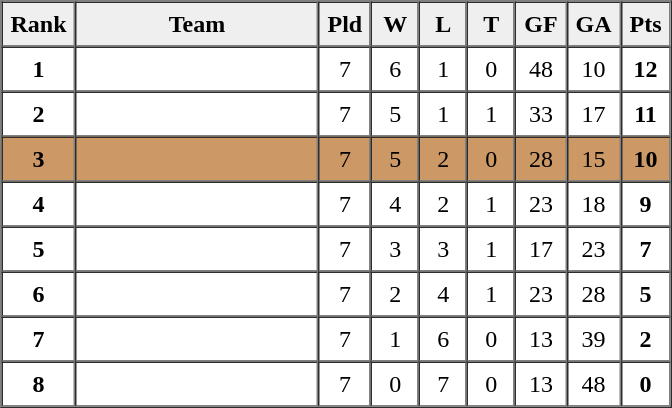<table border=1 cellpadding=5 cellspacing=0>
<tr>
<th bgcolor="#efefef" width="20">Rank</th>
<th bgcolor="#efefef" width="150">Team</th>
<th bgcolor="#efefef" width="20">Pld</th>
<th bgcolor="#efefef" width="20">W</th>
<th bgcolor="#efefef" width="20">L</th>
<th bgcolor="#efefef" width="20">T</th>
<th bgcolor="#efefef" width="20">GF</th>
<th bgcolor="#efefef" width="20">GA</th>
<th bgcolor="#efefef" width="20">Pts</th>
</tr>
<tr align=center>
<td><strong>1</strong></td>
<td align=left></td>
<td>7</td>
<td>6</td>
<td>1</td>
<td>0</td>
<td>48</td>
<td>10</td>
<td><strong>12</strong></td>
</tr>
<tr align=center>
<td><strong>2</strong></td>
<td align=left></td>
<td>7</td>
<td>5</td>
<td>1</td>
<td>1</td>
<td>33</td>
<td>17</td>
<td><strong>11</strong></td>
</tr>
<tr align=center bgcolor="#cc9966">
<td><strong>3</strong></td>
<td align=left> </td>
<td>7</td>
<td>5</td>
<td>2</td>
<td>0</td>
<td>28</td>
<td>15</td>
<td><strong>10</strong></td>
</tr>
<tr align=center>
<td><strong>4</strong></td>
<td align=left></td>
<td>7</td>
<td>4</td>
<td>2</td>
<td>1</td>
<td>23</td>
<td>18</td>
<td><strong>9</strong></td>
</tr>
<tr align=center>
<td><strong>5</strong></td>
<td align=left></td>
<td>7</td>
<td>3</td>
<td>3</td>
<td>1</td>
<td>17</td>
<td>23</td>
<td><strong>7</strong></td>
</tr>
<tr align=center>
<td><strong>6</strong></td>
<td align=left></td>
<td>7</td>
<td>2</td>
<td>4</td>
<td>1</td>
<td>23</td>
<td>28</td>
<td><strong>5</strong></td>
</tr>
<tr align=center>
<td><strong>7</strong></td>
<td align=left></td>
<td>7</td>
<td>1</td>
<td>6</td>
<td>0</td>
<td>13</td>
<td>39</td>
<td><strong>2</strong></td>
</tr>
<tr align=center>
<td><strong>8</strong></td>
<td align=left></td>
<td>7</td>
<td>0</td>
<td>7</td>
<td>0</td>
<td>13</td>
<td>48</td>
<td><strong>0</strong></td>
</tr>
</table>
